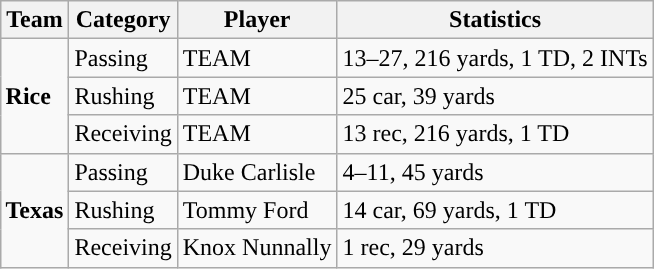<table class="wikitable" style="float: right;">
<tr>
<th>Team</th>
<th>Category</th>
<th>Player</th>
<th>Statistics</th>
</tr>
<tr>
<td rowspan=3><strong>Rice</strong></td>
<td>Passing</td>
<td>TEAM</td>
<td>13–27, 216 yards, 1 TD, 2 INTs</td>
</tr>
<tr>
<td>Rushing</td>
<td>TEAM</td>
<td>25 car, 39 yards</td>
</tr>
<tr>
<td>Receiving</td>
<td>TEAM</td>
<td>13 rec, 216 yards, 1 TD</td>
</tr>
<tr>
<td rowspan=3><strong>Texas</strong></td>
<td>Passing</td>
<td>Duke Carlisle</td>
<td>4–11, 45 yards</td>
</tr>
<tr>
<td>Rushing</td>
<td>Tommy Ford</td>
<td>14 car, 69 yards, 1 TD</td>
</tr>
<tr>
<td>Receiving</td>
<td>Knox Nunnally</td>
<td>1 rec, 29 yards</td>
</tr>
</table>
